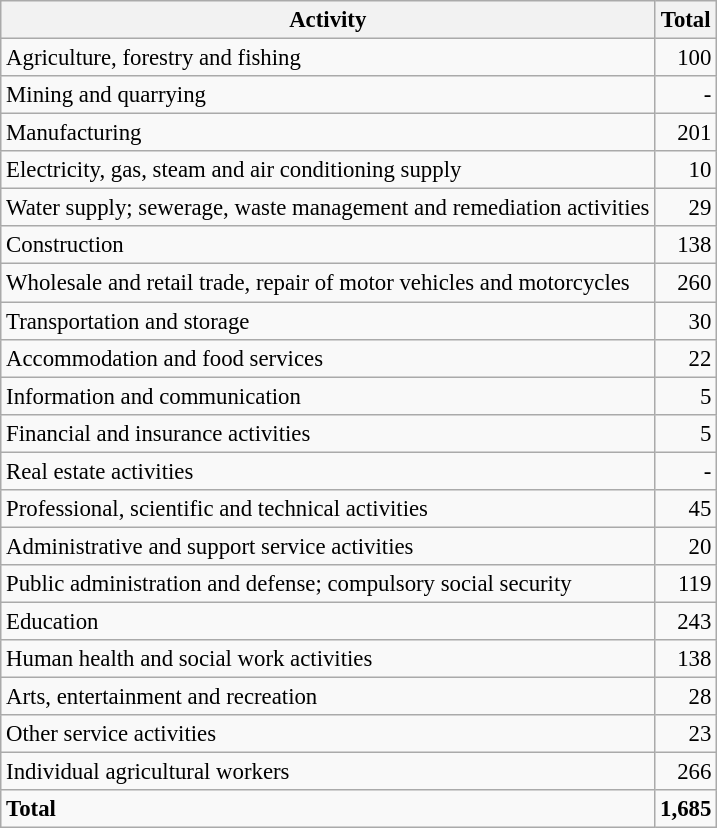<table class="wikitable sortable" style="font-size:95%;">
<tr>
<th>Activity</th>
<th>Total</th>
</tr>
<tr>
<td>Agriculture, forestry and fishing</td>
<td align="right">100</td>
</tr>
<tr>
<td>Mining and quarrying</td>
<td align="right">-</td>
</tr>
<tr>
<td>Manufacturing</td>
<td align="right">201</td>
</tr>
<tr>
<td>Electricity, gas, steam and air conditioning supply</td>
<td align="right">10</td>
</tr>
<tr>
<td>Water supply; sewerage, waste management and remediation activities</td>
<td align="right">29</td>
</tr>
<tr>
<td>Construction</td>
<td align="right">138</td>
</tr>
<tr>
<td>Wholesale and retail trade, repair of motor vehicles and motorcycles</td>
<td align="right">260</td>
</tr>
<tr>
<td>Transportation and storage</td>
<td align="right">30</td>
</tr>
<tr>
<td>Accommodation and food services</td>
<td align="right">22</td>
</tr>
<tr>
<td>Information and communication</td>
<td align="right">5</td>
</tr>
<tr>
<td>Financial and insurance activities</td>
<td align="right">5</td>
</tr>
<tr>
<td>Real estate activities</td>
<td align="right">-</td>
</tr>
<tr>
<td>Professional, scientific and technical activities</td>
<td align="right">45</td>
</tr>
<tr>
<td>Administrative and support service activities</td>
<td align="right">20</td>
</tr>
<tr>
<td>Public administration and defense; compulsory social security</td>
<td align="right">119</td>
</tr>
<tr>
<td>Education</td>
<td align="right">243</td>
</tr>
<tr>
<td>Human health and social work activities</td>
<td align="right">138</td>
</tr>
<tr>
<td>Arts, entertainment and recreation</td>
<td align="right">28</td>
</tr>
<tr>
<td>Other service activities</td>
<td align="right">23</td>
</tr>
<tr>
<td>Individual agricultural workers</td>
<td align="right">266</td>
</tr>
<tr class="sortbottom">
<td><strong>Total</strong></td>
<td align="right"><strong>1,685</strong></td>
</tr>
</table>
